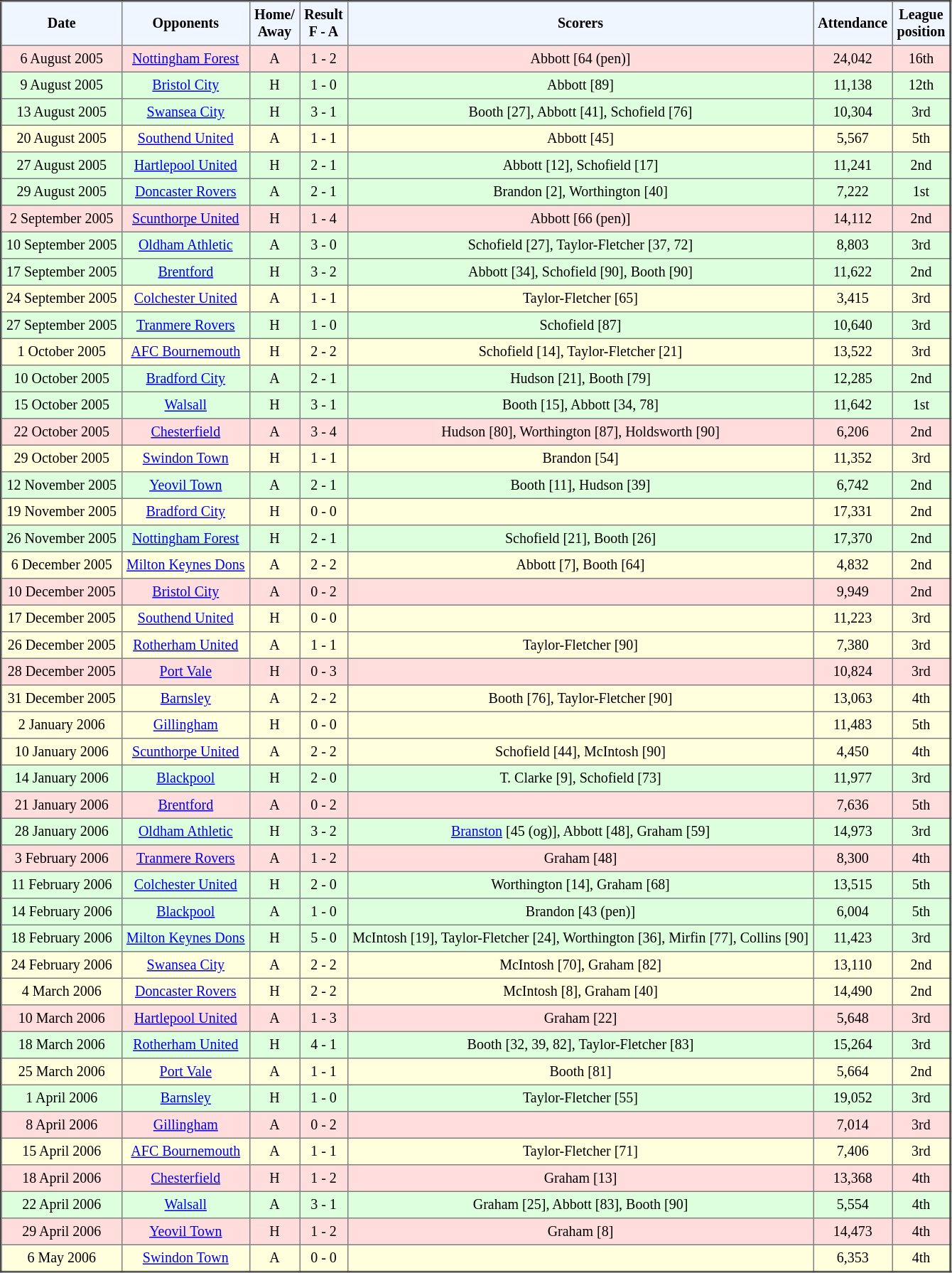<table border="2" cellpadding="4" style="border-collapse:collapse; text-align:center; font-size:smaller;">
<tr style="background:#f0f6ff;">
<th><strong>Date</strong></th>
<th><strong>Opponents</strong></th>
<th><strong>Home/<br>Away</strong></th>
<th><strong>Result<br>F - A</strong></th>
<th><strong>Scorers</strong></th>
<th><strong>Attendance</strong></th>
<th><strong>League<br>position</strong></th>
</tr>
<tr bgcolor="#ffdddd">
<td>6 August 2005</td>
<td><a href='#'>Nottingham Forest</a></td>
<td>A</td>
<td>1 - 2</td>
<td>Abbott [64 (pen)]</td>
<td>24,042</td>
<td>16th</td>
</tr>
<tr bgcolor="#ddffdd">
<td>9 August 2005</td>
<td><a href='#'>Bristol City</a></td>
<td>H</td>
<td>1 - 0</td>
<td>Abbott [89]</td>
<td>11,138</td>
<td>12th</td>
</tr>
<tr bgcolor="#ddffdd">
<td>13 August 2005</td>
<td><a href='#'>Swansea City</a></td>
<td>H</td>
<td>3 - 1</td>
<td>Booth [27], Abbott [41], Schofield [76]</td>
<td>10,304</td>
<td>3rd</td>
</tr>
<tr bgcolor="#ffffdd">
<td>20 August 2005</td>
<td><a href='#'>Southend United</a></td>
<td>A</td>
<td>1 - 1</td>
<td>Abbott [45]</td>
<td>5,567</td>
<td>5th</td>
</tr>
<tr bgcolor="#ddffdd">
<td>27 August 2005</td>
<td><a href='#'>Hartlepool United</a></td>
<td>H</td>
<td>2 - 1</td>
<td>Abbott [12], Schofield [17]</td>
<td>11,241</td>
<td>2nd</td>
</tr>
<tr bgcolor="#ddffdd">
<td>29 August 2005</td>
<td><a href='#'>Doncaster Rovers</a></td>
<td>A</td>
<td>2 - 1</td>
<td>Brandon [2], Worthington [40]</td>
<td>7,222</td>
<td>1st</td>
</tr>
<tr bgcolor="#ffdddd">
<td>2 September 2005</td>
<td><a href='#'>Scunthorpe United</a></td>
<td>H</td>
<td>1 - 4</td>
<td>Abbott [66 (pen)]</td>
<td>14,112</td>
<td>2nd</td>
</tr>
<tr bgcolor="#ddffdd">
<td>10 September 2005</td>
<td><a href='#'>Oldham Athletic</a></td>
<td>A</td>
<td>3 - 0</td>
<td>Schofield [27], Taylor-Fletcher [37, 72]</td>
<td>8,803</td>
<td>3rd</td>
</tr>
<tr bgcolor="#ddffdd">
<td>17 September 2005</td>
<td><a href='#'>Brentford</a></td>
<td>H</td>
<td>3 - 2</td>
<td>Abbott [34], Schofield [90], Booth [90]</td>
<td>11,622</td>
<td>2nd</td>
</tr>
<tr bgcolor="#ffffdd">
<td>24 September 2005</td>
<td><a href='#'>Colchester United</a></td>
<td>A</td>
<td>1 - 1</td>
<td>Taylor-Fletcher [65]</td>
<td>3,415</td>
<td>3rd</td>
</tr>
<tr bgcolor="#ddffdd">
<td>27 September 2005</td>
<td><a href='#'>Tranmere Rovers</a></td>
<td>H</td>
<td>1 - 0</td>
<td>Schofield [87]</td>
<td>10,640</td>
<td>3rd</td>
</tr>
<tr bgcolor="#ffffdd">
<td>1 October 2005</td>
<td><a href='#'>AFC Bournemouth</a></td>
<td>H</td>
<td>2 - 2</td>
<td>Schofield [14], Taylor-Fletcher [21]</td>
<td>13,522</td>
<td>3rd</td>
</tr>
<tr bgcolor="#ddffdd">
<td>10 October 2005</td>
<td><a href='#'>Bradford City</a></td>
<td>A</td>
<td>2 - 1</td>
<td>Hudson [21], Booth [79]</td>
<td>12,285</td>
<td>2nd</td>
</tr>
<tr bgcolor="#ddffdd">
<td>15 October 2005</td>
<td><a href='#'>Walsall</a></td>
<td>H</td>
<td>3 - 1</td>
<td>Booth [15], Abbott [34, 78]</td>
<td>11,642</td>
<td>1st</td>
</tr>
<tr bgcolor="#ffdddd">
<td>22 October 2005</td>
<td><a href='#'>Chesterfield</a></td>
<td>A</td>
<td>3 - 4</td>
<td>Hudson [80], Worthington [87], Holdsworth [90]</td>
<td>6,206</td>
<td>2nd</td>
</tr>
<tr bgcolor="#ffffdd">
<td>29 October 2005</td>
<td><a href='#'>Swindon Town</a></td>
<td>H</td>
<td>1 - 1</td>
<td>Brandon [54]</td>
<td>11,352</td>
<td>3rd</td>
</tr>
<tr bgcolor="#ddffdd">
<td>12 November 2005</td>
<td><a href='#'>Yeovil Town</a></td>
<td>A</td>
<td>2 - 1</td>
<td>Booth [11], Hudson [39]</td>
<td>6,742</td>
<td>2nd</td>
</tr>
<tr bgcolor="#ffffdd">
<td>19 November 2005</td>
<td><a href='#'>Bradford City</a></td>
<td>H</td>
<td>0 - 0</td>
<td></td>
<td>17,331</td>
<td>2nd</td>
</tr>
<tr bgcolor="#ddffdd">
<td>26 November 2005</td>
<td><a href='#'>Nottingham Forest</a></td>
<td>H</td>
<td>2 - 1</td>
<td>Schofield [21], Booth [26]</td>
<td>17,370</td>
<td>2nd</td>
</tr>
<tr bgcolor="#ffffdd">
<td>6 December 2005</td>
<td><a href='#'>Milton Keynes Dons</a></td>
<td>A</td>
<td>2 - 2</td>
<td>Abbott [7], Booth [64]</td>
<td>4,832</td>
<td>2nd</td>
</tr>
<tr bgcolor="#ffdddd">
<td>10 December 2005</td>
<td><a href='#'>Bristol City</a></td>
<td>A</td>
<td>0 - 2</td>
<td></td>
<td>9,949</td>
<td>2nd</td>
</tr>
<tr bgcolor="#ffffdd">
<td>17 December 2005</td>
<td><a href='#'>Southend United</a></td>
<td>H</td>
<td>0 - 0</td>
<td></td>
<td>11,223</td>
<td>3rd</td>
</tr>
<tr bgcolor="#ffffdd">
<td>26 December 2005</td>
<td><a href='#'>Rotherham United</a></td>
<td>A</td>
<td>1 - 1</td>
<td>Taylor-Fletcher [90]</td>
<td>7,380</td>
<td>3rd</td>
</tr>
<tr bgcolor="#ffdddd">
<td>28 December 2005</td>
<td><a href='#'>Port Vale</a></td>
<td>H</td>
<td>0 - 3</td>
<td></td>
<td>10,824</td>
<td>3rd</td>
</tr>
<tr bgcolor="#ffffdd">
<td>31 December 2005</td>
<td><a href='#'>Barnsley</a></td>
<td>A</td>
<td>2 - 2</td>
<td>Booth [76], Taylor-Fletcher [90]</td>
<td>13,063</td>
<td>4th</td>
</tr>
<tr bgcolor="#ffffdd">
<td>2 January 2006</td>
<td><a href='#'>Gillingham</a></td>
<td>H</td>
<td>0 - 0</td>
<td></td>
<td>11,483</td>
<td>5th</td>
</tr>
<tr bgcolor="#ffffdd">
<td>10 January 2006</td>
<td><a href='#'>Scunthorpe United</a></td>
<td>A</td>
<td>2 - 2</td>
<td>Schofield [44], McIntosh [90]</td>
<td>4,450</td>
<td>4th</td>
</tr>
<tr bgcolor="#ddffdd">
<td>14 January 2006</td>
<td><a href='#'>Blackpool</a></td>
<td>H</td>
<td>2 - 0</td>
<td>T. Clarke [9], Schofield [73]</td>
<td>11,977</td>
<td>3rd</td>
</tr>
<tr bgcolor="#ffdddd">
<td>21 January 2006</td>
<td><a href='#'>Brentford</a></td>
<td>A</td>
<td>0 - 2</td>
<td></td>
<td>7,636</td>
<td>5th</td>
</tr>
<tr bgcolor="#ddffdd">
<td>28 January 2006</td>
<td><a href='#'>Oldham Athletic</a></td>
<td>H</td>
<td>3 - 2</td>
<td><a href='#'>Branston</a> [45 (og)], Abbott [48], Graham [59]</td>
<td>14,973</td>
<td>3rd</td>
</tr>
<tr bgcolor="#ffdddd">
<td>3 February 2006</td>
<td><a href='#'>Tranmere Rovers</a></td>
<td>A</td>
<td>1 - 2</td>
<td>Graham [48]</td>
<td>8,300</td>
<td>4th</td>
</tr>
<tr bgcolor="#ddffdd">
<td>11 February 2006</td>
<td><a href='#'>Colchester United</a></td>
<td>H</td>
<td>2 - 0</td>
<td>Worthington [14], Graham [68]</td>
<td>13,515</td>
<td>5th</td>
</tr>
<tr bgcolor="#ddffdd">
<td>14 February 2006</td>
<td><a href='#'>Blackpool</a></td>
<td>A</td>
<td>1 - 0</td>
<td>Brandon [43 (pen)]</td>
<td>6,004</td>
<td>5th</td>
</tr>
<tr bgcolor="#ddffdd">
<td>18 February 2006</td>
<td><a href='#'>Milton Keynes Dons</a></td>
<td>H</td>
<td>5 - 0</td>
<td>McIntosh [19], Taylor-Fletcher [24], Worthington [36], Mirfin [77], Collins [90]</td>
<td>11,423</td>
<td>3rd</td>
</tr>
<tr bgcolor="#ffffdd">
<td>24 February 2006</td>
<td><a href='#'>Swansea City</a></td>
<td>A</td>
<td>2 - 2</td>
<td>McIntosh [70], Graham [82]</td>
<td>13,110</td>
<td>2nd</td>
</tr>
<tr bgcolor="#ffffdd">
<td>4 March 2006</td>
<td><a href='#'>Doncaster Rovers</a></td>
<td>H</td>
<td>2 - 2</td>
<td>McIntosh [8], Graham [40]</td>
<td>14,490</td>
<td>2nd</td>
</tr>
<tr bgcolor="#ffdddd">
<td>10 March 2006</td>
<td><a href='#'>Hartlepool United</a></td>
<td>A</td>
<td>1 - 3</td>
<td>Graham [22]</td>
<td>5,648</td>
<td>3rd</td>
</tr>
<tr bgcolor="#ddffdd">
<td>18 March 2006</td>
<td><a href='#'>Rotherham United</a></td>
<td>H</td>
<td>4 - 1</td>
<td>Booth [32, 39, 82], Taylor-Fletcher [83]</td>
<td>15,264</td>
<td>3rd</td>
</tr>
<tr bgcolor="#ffffdd">
<td>25 March 2006</td>
<td><a href='#'>Port Vale</a></td>
<td>A</td>
<td>1 - 1</td>
<td>Booth [81]</td>
<td>5,664</td>
<td>2nd</td>
</tr>
<tr bgcolor="#ddffdd">
<td>1 April 2006</td>
<td><a href='#'>Barnsley</a></td>
<td>H</td>
<td>1 - 0</td>
<td>Taylor-Fletcher [55]</td>
<td>19,052</td>
<td>3rd</td>
</tr>
<tr bgcolor="#ffdddd">
<td>8 April 2006</td>
<td><a href='#'>Gillingham</a></td>
<td>A</td>
<td>0 - 2</td>
<td></td>
<td>7,014</td>
<td>3rd</td>
</tr>
<tr bgcolor="#ffffdd">
<td>15 April 2006</td>
<td><a href='#'>AFC Bournemouth</a></td>
<td>A</td>
<td>1 - 1</td>
<td>Taylor-Fletcher [71]</td>
<td>7,406</td>
<td>3rd</td>
</tr>
<tr bgcolor="#ffdddd">
<td>18 April 2006</td>
<td><a href='#'>Chesterfield</a></td>
<td>H</td>
<td>1 - 2</td>
<td>Graham [13]</td>
<td>13,368</td>
<td>4th</td>
</tr>
<tr bgcolor="#ddffdd">
<td>22 April 2006</td>
<td><a href='#'>Walsall</a></td>
<td>A</td>
<td>3 - 1</td>
<td>Graham [25], Abbott [83], Booth [90]</td>
<td>5,554</td>
<td>4th</td>
</tr>
<tr bgcolor="#ffdddd">
<td>29 April 2006</td>
<td><a href='#'>Yeovil Town</a></td>
<td>H</td>
<td>1 - 2</td>
<td>Graham [8]</td>
<td>14,473</td>
<td>4th</td>
</tr>
<tr bgcolor="#ffffdd">
<td>6 May 2006</td>
<td><a href='#'>Swindon Town</a></td>
<td>A</td>
<td>0 - 0</td>
<td></td>
<td>6,353</td>
<td>4th</td>
</tr>
</table>
